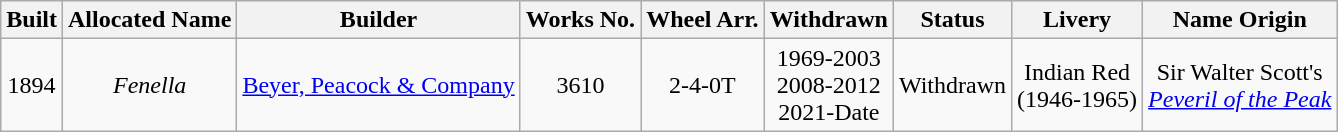<table class="wikitable">
<tr>
<th>Built</th>
<th>Allocated Name</th>
<th>Builder</th>
<th>Works No.</th>
<th>Wheel Arr.</th>
<th>Withdrawn</th>
<th>Status</th>
<th>Livery</th>
<th>Name Origin</th>
</tr>
<tr>
<td align="center">1894</td>
<td align="center"><em>Fenella</em></td>
<td align="center"><a href='#'>Beyer, Peacock & Company</a></td>
<td align="center">3610</td>
<td align="center">2-4-0T</td>
<td align="center">1969-2003<br>2008-2012<br>2021-Date</td>
<td align="center">Withdrawn</td>
<td align="center">Indian Red<br>(1946-1965)</td>
<td align="center">Sir Walter Scott's<br><em><a href='#'>Peveril of the Peak</a></em></td>
</tr>
</table>
